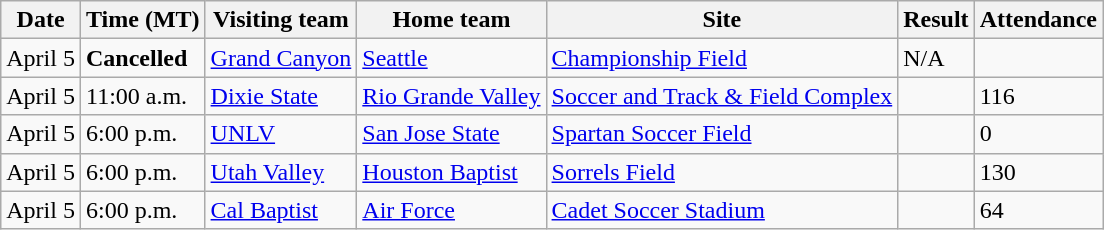<table class="wikitable">
<tr>
<th>Date</th>
<th>Time (MT)</th>
<th>Visiting team</th>
<th>Home team</th>
<th>Site</th>
<th>Result</th>
<th>Attendance</th>
</tr>
<tr>
<td>April 5</td>
<td><strong>Cancelled</strong></td>
<td><a href='#'>Grand Canyon</a></td>
<td><a href='#'>Seattle</a></td>
<td><a href='#'>Championship Field</a></td>
<td>N/A</td>
<td></td>
</tr>
<tr>
<td>April 5</td>
<td>11:00 a.m.</td>
<td><a href='#'>Dixie State</a></td>
<td><a href='#'>Rio Grande Valley</a></td>
<td><a href='#'>Soccer and Track & Field Complex</a></td>
<td></td>
<td>116</td>
</tr>
<tr>
<td>April 5</td>
<td>6:00 p.m.</td>
<td><a href='#'>UNLV</a></td>
<td><a href='#'>San Jose State</a></td>
<td><a href='#'>Spartan Soccer Field</a></td>
<td></td>
<td>0</td>
</tr>
<tr>
<td>April 5</td>
<td>6:00 p.m.</td>
<td><a href='#'>Utah Valley</a></td>
<td><a href='#'>Houston Baptist</a></td>
<td><a href='#'>Sorrels Field</a></td>
<td></td>
<td>130</td>
</tr>
<tr>
<td>April 5</td>
<td>6:00 p.m.</td>
<td><a href='#'>Cal Baptist</a></td>
<td><a href='#'>Air Force</a></td>
<td><a href='#'>Cadet Soccer Stadium</a></td>
<td></td>
<td>64</td>
</tr>
</table>
